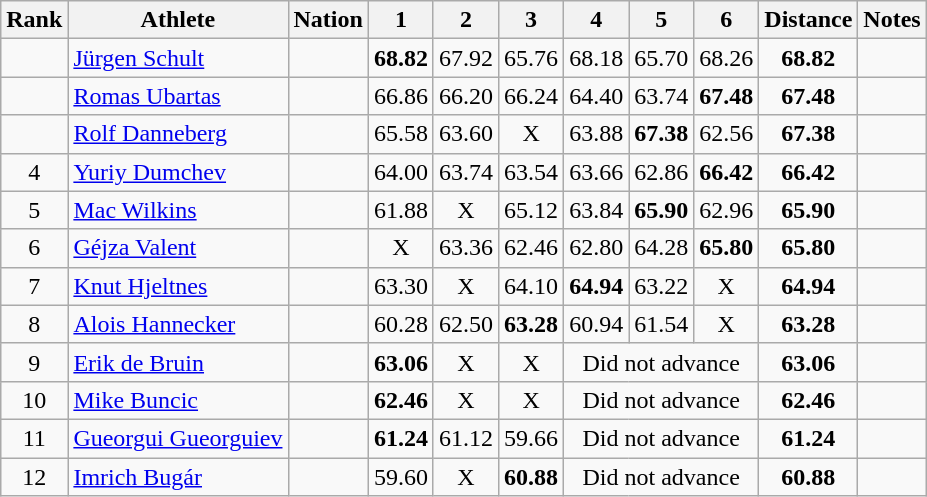<table class="wikitable sortable" style=" text-align:center;">
<tr>
<th>Rank</th>
<th>Athlete</th>
<th>Nation</th>
<th>1</th>
<th>2</th>
<th>3</th>
<th>4</th>
<th>5</th>
<th>6</th>
<th>Distance</th>
<th>Notes</th>
</tr>
<tr>
<td></td>
<td align=left><a href='#'>Jürgen Schult</a></td>
<td align=left></td>
<td><strong>68.82</strong> </td>
<td>67.92</td>
<td>65.76</td>
<td>68.18</td>
<td>65.70</td>
<td>68.26</td>
<td><strong>68.82</strong></td>
<td></td>
</tr>
<tr>
<td></td>
<td align=left><a href='#'>Romas Ubartas</a></td>
<td align=left></td>
<td>66.86</td>
<td>66.20</td>
<td>66.24</td>
<td>64.40</td>
<td>63.74</td>
<td><strong>67.48</strong></td>
<td><strong>67.48</strong></td>
<td></td>
</tr>
<tr>
<td></td>
<td align=left><a href='#'>Rolf Danneberg</a></td>
<td align=left></td>
<td>65.58</td>
<td>63.60</td>
<td data-sort-value=1.00>X</td>
<td>63.88</td>
<td><strong>67.38</strong></td>
<td>62.56</td>
<td><strong>67.38</strong></td>
<td></td>
</tr>
<tr>
<td>4</td>
<td align=left><a href='#'>Yuriy Dumchev</a></td>
<td align=left></td>
<td>64.00</td>
<td>63.74</td>
<td>63.54</td>
<td>63.66</td>
<td>62.86</td>
<td><strong>66.42</strong></td>
<td><strong>66.42</strong></td>
<td></td>
</tr>
<tr>
<td>5</td>
<td align=left><a href='#'>Mac Wilkins</a></td>
<td align=left></td>
<td>61.88</td>
<td data-sort-value=1.00>X</td>
<td>65.12</td>
<td>63.84</td>
<td><strong>65.90</strong></td>
<td>62.96</td>
<td><strong>65.90</strong></td>
<td></td>
</tr>
<tr>
<td>6</td>
<td align=left><a href='#'>Géjza Valent</a></td>
<td align=left></td>
<td data-sort-value=1.00>X</td>
<td>63.36</td>
<td>62.46</td>
<td>62.80</td>
<td>64.28</td>
<td><strong>65.80</strong></td>
<td><strong>65.80</strong></td>
<td></td>
</tr>
<tr>
<td>7</td>
<td align=left><a href='#'>Knut Hjeltnes</a></td>
<td align=left></td>
<td>63.30</td>
<td data-sort-value=1.00>X</td>
<td>64.10</td>
<td><strong>64.94</strong></td>
<td>63.22</td>
<td data-sort-value=1.00>X</td>
<td><strong>64.94</strong></td>
<td></td>
</tr>
<tr>
<td>8</td>
<td align=left><a href='#'>Alois Hannecker</a></td>
<td align=left></td>
<td>60.28</td>
<td>62.50</td>
<td><strong>63.28</strong></td>
<td>60.94</td>
<td>61.54</td>
<td data-sort-value=1.00>X</td>
<td><strong>63.28</strong></td>
<td></td>
</tr>
<tr>
<td>9</td>
<td align=left><a href='#'>Erik de Bruin</a></td>
<td align=left></td>
<td><strong>63.06</strong></td>
<td data-sort-value=1.00>X</td>
<td data-sort-value=1.00>X</td>
<td colspan=3 data-sort-value=0.00>Did not advance</td>
<td><strong>63.06</strong></td>
<td></td>
</tr>
<tr>
<td>10</td>
<td align=left><a href='#'>Mike Buncic</a></td>
<td align=left></td>
<td><strong>62.46</strong></td>
<td data-sort-value=1.00>X</td>
<td data-sort-value=1.00>X</td>
<td colspan=3 data-sort-value=0.00>Did not advance</td>
<td><strong>62.46</strong></td>
<td></td>
</tr>
<tr>
<td>11</td>
<td align=left><a href='#'>Gueorgui Gueorguiev</a></td>
<td align=left></td>
<td><strong>61.24</strong></td>
<td>61.12</td>
<td>59.66</td>
<td colspan=3 data-sort-value=0.00>Did not advance</td>
<td><strong>61.24</strong></td>
<td></td>
</tr>
<tr>
<td>12</td>
<td align=left><a href='#'>Imrich Bugár</a></td>
<td align=left></td>
<td>59.60</td>
<td data-sort-value=1.00>X</td>
<td><strong>60.88</strong></td>
<td colspan=3 data-sort-value=0.00>Did not advance</td>
<td><strong>60.88</strong></td>
<td></td>
</tr>
</table>
